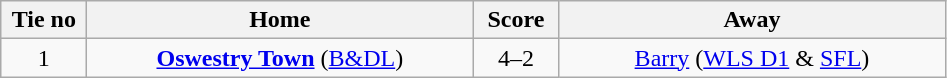<table class="wikitable" style="text-align:center">
<tr>
<th width=50>Tie no</th>
<th width=250>Home</th>
<th width=50>Score</th>
<th width=250>Away</th>
</tr>
<tr>
<td>1</td>
<td><strong><a href='#'>Oswestry Town</a></strong> (<a href='#'>B&DL</a>)</td>
<td>4–2</td>
<td><a href='#'>Barry</a> (<a href='#'>WLS D1</a> & <a href='#'>SFL</a>)</td>
</tr>
</table>
